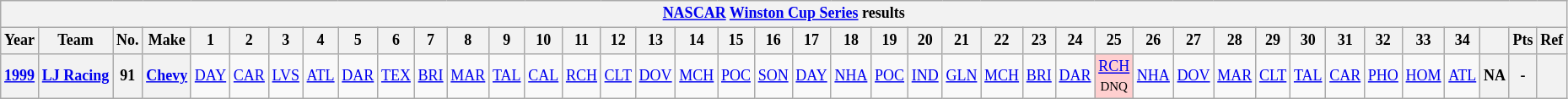<table class="wikitable" style="text-align:center; font-size:75%">
<tr>
<th colspan=45><a href='#'>NASCAR</a> <a href='#'>Winston Cup Series</a> results</th>
</tr>
<tr>
<th>Year</th>
<th>Team</th>
<th>No.</th>
<th>Make</th>
<th>1</th>
<th>2</th>
<th>3</th>
<th>4</th>
<th>5</th>
<th>6</th>
<th>7</th>
<th>8</th>
<th>9</th>
<th>10</th>
<th>11</th>
<th>12</th>
<th>13</th>
<th>14</th>
<th>15</th>
<th>16</th>
<th>17</th>
<th>18</th>
<th>19</th>
<th>20</th>
<th>21</th>
<th>22</th>
<th>23</th>
<th>24</th>
<th>25</th>
<th>26</th>
<th>27</th>
<th>28</th>
<th>29</th>
<th>30</th>
<th>31</th>
<th>32</th>
<th>33</th>
<th>34</th>
<th></th>
<th>Pts</th>
<th>Ref</th>
</tr>
<tr>
<th><a href='#'>1999</a></th>
<th><a href='#'>LJ Racing</a></th>
<th>91</th>
<th><a href='#'>Chevy</a></th>
<td><a href='#'>DAY</a></td>
<td><a href='#'>CAR</a></td>
<td><a href='#'>LVS</a></td>
<td><a href='#'>ATL</a></td>
<td><a href='#'>DAR</a></td>
<td><a href='#'>TEX</a></td>
<td><a href='#'>BRI</a></td>
<td><a href='#'>MAR</a></td>
<td><a href='#'>TAL</a></td>
<td><a href='#'>CAL</a></td>
<td><a href='#'>RCH</a></td>
<td><a href='#'>CLT</a></td>
<td><a href='#'>DOV</a></td>
<td><a href='#'>MCH</a></td>
<td><a href='#'>POC</a></td>
<td><a href='#'>SON</a></td>
<td><a href='#'>DAY</a></td>
<td><a href='#'>NHA</a></td>
<td><a href='#'>POC</a></td>
<td><a href='#'>IND</a></td>
<td><a href='#'>GLN</a></td>
<td><a href='#'>MCH</a></td>
<td><a href='#'>BRI</a></td>
<td><a href='#'>DAR</a></td>
<td style="background:#FFCFCF;"><a href='#'>RCH</a><br><small>DNQ</small></td>
<td><a href='#'>NHA</a></td>
<td><a href='#'>DOV</a></td>
<td><a href='#'>MAR</a></td>
<td><a href='#'>CLT</a></td>
<td><a href='#'>TAL</a></td>
<td><a href='#'>CAR</a></td>
<td><a href='#'>PHO</a></td>
<td><a href='#'>HOM</a></td>
<td><a href='#'>ATL</a></td>
<th>NA</th>
<th>-</th>
<th></th>
</tr>
</table>
